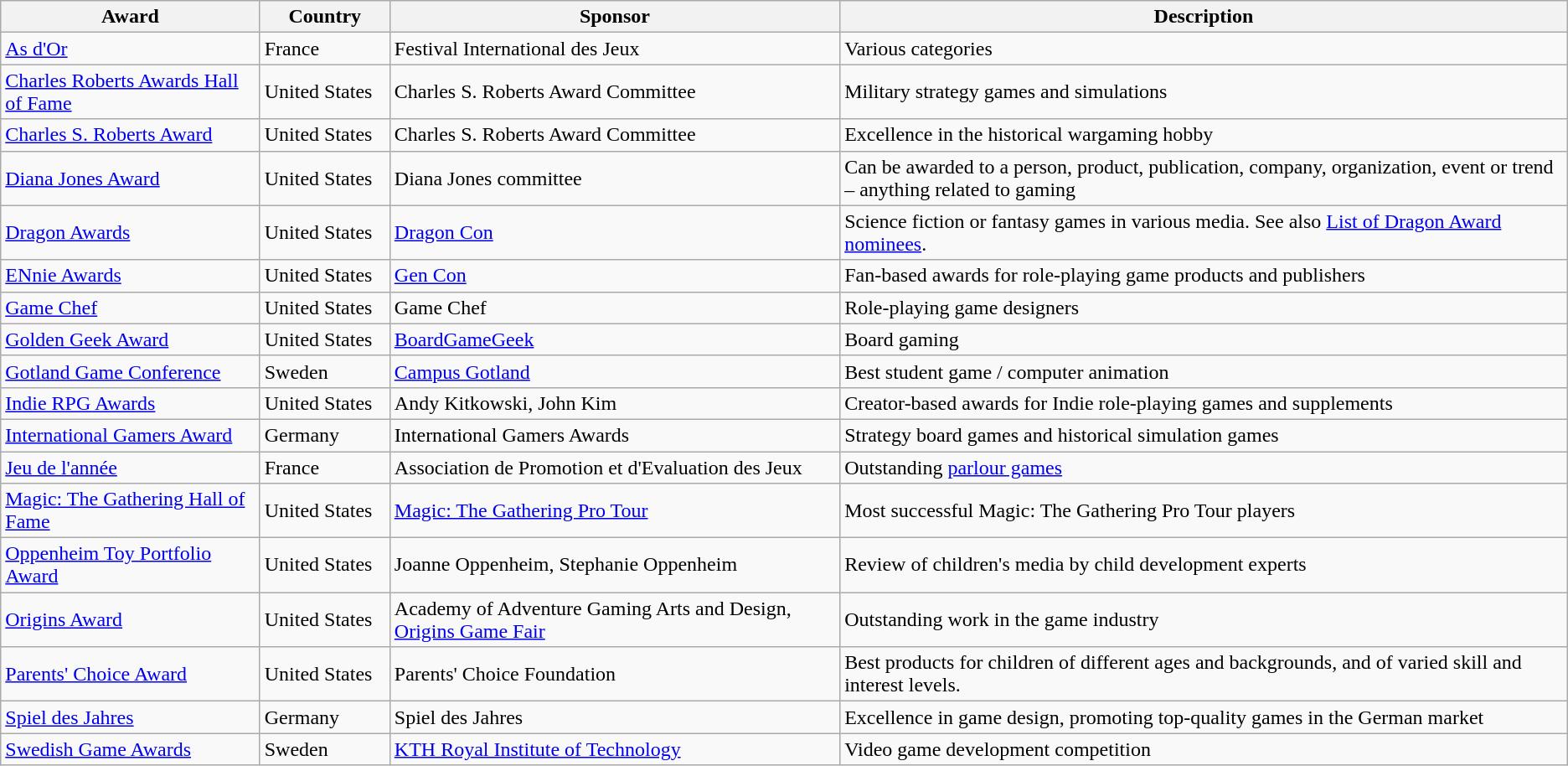<table class="wikitable sortable">
<tr>
<th>Award</th>
<th style="width:6em;">Country</th>
<th>Sponsor</th>
<th>Description</th>
</tr>
<tr>
<td><a href='#'>As d'Or</a></td>
<td>France</td>
<td>Festival International des Jeux</td>
<td>Various categories</td>
</tr>
<tr>
<td><a href='#'>Charles Roberts Awards Hall of Fame</a></td>
<td>United States</td>
<td>Charles S. Roberts Award Committee</td>
<td>Military strategy games and simulations</td>
</tr>
<tr>
<td><a href='#'>Charles S. Roberts Award</a></td>
<td>United States</td>
<td>Charles S. Roberts Award Committee</td>
<td>Excellence in the historical wargaming hobby</td>
</tr>
<tr>
<td><a href='#'>Diana Jones Award</a></td>
<td>United States</td>
<td>Diana Jones committee</td>
<td>Can be awarded to a person, product, publication, company, organization, event or trend – anything related to gaming</td>
</tr>
<tr>
<td><a href='#'>Dragon Awards</a></td>
<td>United States</td>
<td><a href='#'>Dragon Con</a></td>
<td>Science fiction or fantasy games in various media. See also <a href='#'>List of Dragon Award nominees</a>.</td>
</tr>
<tr>
<td><a href='#'>ENnie Awards</a></td>
<td>United States</td>
<td><a href='#'>Gen Con</a></td>
<td>Fan-based awards for role-playing game products and publishers</td>
</tr>
<tr>
<td><a href='#'>Game Chef</a></td>
<td>United States</td>
<td>Game Chef</td>
<td>Role-playing game designers</td>
</tr>
<tr>
<td><a href='#'>Golden Geek Award</a></td>
<td>United States</td>
<td><a href='#'>BoardGameGeek</a></td>
<td>Board gaming</td>
</tr>
<tr>
<td><a href='#'>Gotland Game Conference</a></td>
<td>Sweden</td>
<td><a href='#'>Campus Gotland</a></td>
<td>Best student game / computer animation</td>
</tr>
<tr>
<td><a href='#'>Indie RPG Awards</a></td>
<td>United States</td>
<td>Andy Kitkowski, John Kim</td>
<td>Creator-based awards for Indie role-playing games and supplements</td>
</tr>
<tr>
<td><a href='#'>International Gamers Award</a></td>
<td>Germany</td>
<td>International Gamers Awards</td>
<td>Strategy board games and historical simulation games</td>
</tr>
<tr>
<td><a href='#'>Jeu de l'année</a></td>
<td>France</td>
<td>Association de Promotion et d'Evaluation des Jeux</td>
<td>Outstanding <a href='#'>parlour games</a></td>
</tr>
<tr>
<td><a href='#'>Magic: The Gathering Hall of Fame</a></td>
<td>United States</td>
<td><a href='#'>Magic: The Gathering Pro Tour</a></td>
<td>Most successful Magic: The Gathering Pro Tour players</td>
</tr>
<tr>
<td><a href='#'>Oppenheim Toy Portfolio Award</a></td>
<td>United States</td>
<td>Joanne Oppenheim, Stephanie Oppenheim</td>
<td>Review of children's media by child development experts</td>
</tr>
<tr>
<td><a href='#'>Origins Award</a></td>
<td>United States</td>
<td>Academy of Adventure Gaming Arts and Design, <a href='#'>Origins Game Fair</a></td>
<td>Outstanding work in the game industry</td>
</tr>
<tr>
<td><a href='#'>Parents' Choice Award</a></td>
<td>United States</td>
<td>Parents' Choice Foundation</td>
<td>Best products for children of different ages and backgrounds, and of varied skill and interest levels.</td>
</tr>
<tr>
<td><a href='#'>Spiel des Jahres</a></td>
<td>Germany</td>
<td>Spiel des Jahres</td>
<td>Excellence in game design, promoting top-quality games in the German market</td>
</tr>
<tr>
<td><a href='#'>Swedish Game Awards</a></td>
<td>Sweden</td>
<td><a href='#'>KTH Royal Institute of Technology</a></td>
<td>Video game development competition</td>
</tr>
</table>
